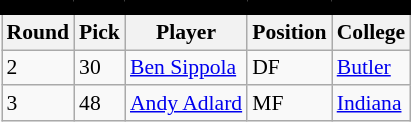<table class="wikitable sortable" style="text-align:center; font-size:90%; text-align:left;">
<tr style="border-spacing: 2px; border: 2px solid black;">
<td colspan="7" bgcolor="#000000" color="#000000" border="#FED000" align="center"><strong></strong></td>
</tr>
<tr>
<th><strong>Round</strong></th>
<th><strong>Pick</strong></th>
<th><strong>Player</strong></th>
<th><strong>Position</strong></th>
<th><strong>College</strong></th>
</tr>
<tr>
<td>2</td>
<td>30</td>
<td> <a href='#'>Ben Sippola</a></td>
<td>DF</td>
<td><a href='#'>Butler</a></td>
</tr>
<tr>
<td>3</td>
<td>48</td>
<td> <a href='#'>Andy Adlard</a></td>
<td>MF</td>
<td><a href='#'>Indiana</a></td>
</tr>
</table>
